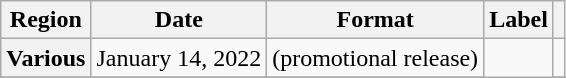<table class="wikitable plainrowheaders">
<tr>
<th scope="col">Region</th>
<th scope="col">Date</th>
<th scope="col">Format</th>
<th scope="col">Label</th>
<th scope="col"></th>
</tr>
<tr>
<th scope="row">Various</th>
<td>January 14, 2022</td>
<td>(promotional release)</td>
<td rowspan="2"></td>
<td align="center"></td>
</tr>
<tr>
</tr>
</table>
